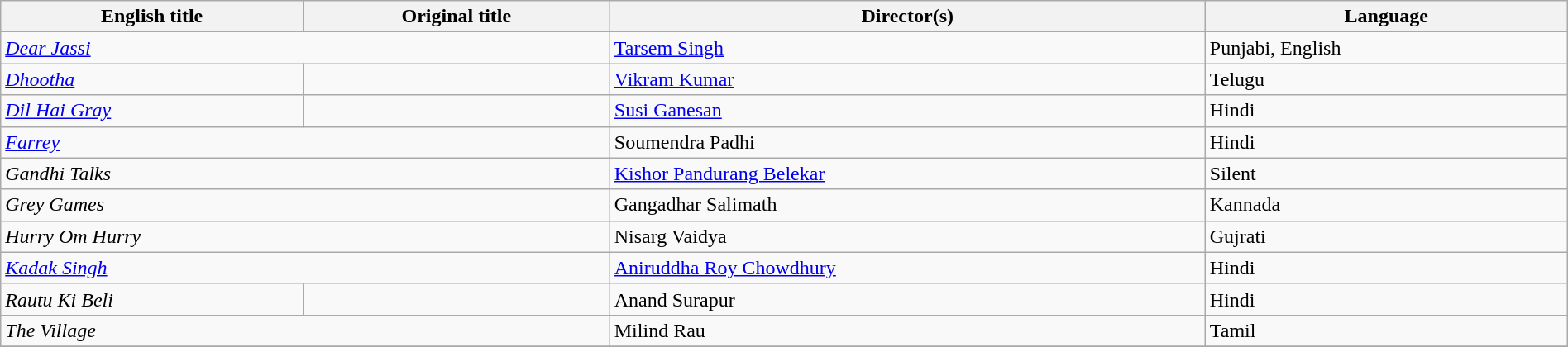<table class="sortable wikitable" style="width:100%; margin-bottom:4px" cellpadding="5">
<tr>
<th scope="col">English title</th>
<th scope="col">Original title</th>
<th scope="col">Director(s)</th>
<th scope="col">Language</th>
</tr>
<tr>
<td colspan=2><em><a href='#'>Dear Jassi</a></em></td>
<td><a href='#'>Tarsem Singh</a></td>
<td>Punjabi, English</td>
</tr>
<tr>
<td><em><a href='#'>Dhootha</a></em></td>
<td></td>
<td><a href='#'>Vikram Kumar</a></td>
<td>Telugu</td>
</tr>
<tr>
<td><em><a href='#'>Dil Hai Gray</a></em></td>
<td></td>
<td><a href='#'>Susi Ganesan</a></td>
<td>Hindi</td>
</tr>
<tr>
<td colspan=2><em><a href='#'>Farrey</a></em></td>
<td>Soumendra Padhi</td>
<td>Hindi</td>
</tr>
<tr>
<td colspan=2><em>Gandhi Talks</em></td>
<td><a href='#'>Kishor Pandurang Belekar</a></td>
<td>Silent</td>
</tr>
<tr>
<td colspan=2><em>Grey Games</em></td>
<td>Gangadhar Salimath</td>
<td>Kannada</td>
</tr>
<tr>
<td colspan=2><em>Hurry Om Hurry</em></td>
<td>Nisarg Vaidya</td>
<td>Gujrati</td>
</tr>
<tr>
<td colspan=2><em><a href='#'>Kadak Singh</a></em></td>
<td><a href='#'>Aniruddha Roy Chowdhury</a></td>
<td>Hindi</td>
</tr>
<tr>
<td><em>Rautu Ki Beli</em></td>
<td></td>
<td>Anand Surapur</td>
<td>Hindi</td>
</tr>
<tr>
<td colspan=2><em>The Village</em></td>
<td>Milind Rau</td>
<td>Tamil</td>
</tr>
<tr>
</tr>
</table>
